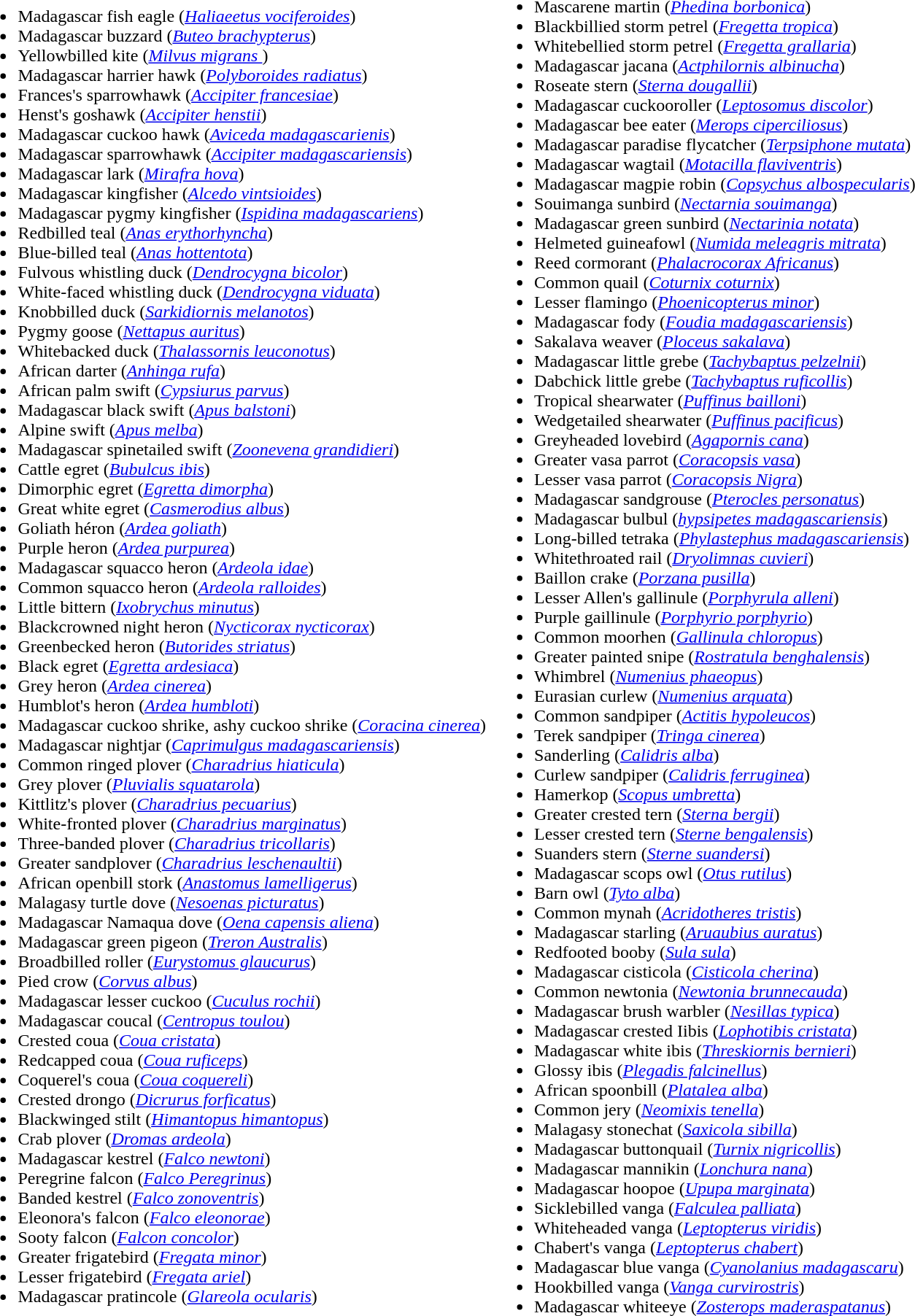<table>
<tr>
<td><br><ul><li>Madagascar fish eagle	(<em><a href='#'>Haliaeetus vociferoides</a></em>)</li><li>Madagascar buzzard	(<em><a href='#'>Buteo brachypterus</a></em>)</li><li>Yellowbilled kite	(<em><a href='#'>Milvus migrans </a></em>)</li><li>Madagascar harrier hawk	(<em><a href='#'>Polyboroides radiatus</a></em>)</li><li>Frances's sparrowhawk	(<em><a href='#'>Accipiter francesiae</a></em>)</li><li>Henst's goshawk	(<em><a href='#'>Accipiter henstii</a></em>)</li><li>Madagascar cuckoo hawk	(<em><a href='#'>Aviceda madagascarienis</a></em>)</li><li>Madagascar sparrowhawk	(<em><a href='#'>Accipiter madagascariensis</a></em>)</li><li>Madagascar lark	(<em><a href='#'>Mirafra hova</a></em>)</li><li>Madagascar kingfisher	(<em><a href='#'>Alcedo vintsioides</a></em>)</li><li>Madagascar pygmy kingfisher	(<em><a href='#'>Ispidina madagascariens</a></em>)</li><li>Redbilled teal	(<em><a href='#'>Anas erythorhyncha</a></em>)</li><li>Blue-billed teal	(<em><a href='#'>Anas hottentota</a></em>)</li><li>Fulvous whistling duck	(<em><a href='#'>Dendrocygna bicolor</a></em>)</li><li>White-faced whistling duck	(<em><a href='#'>Dendrocygna viduata</a></em>)</li><li>Knobbilled duck	(<em><a href='#'>Sarkidiornis melanotos</a></em>)</li><li>Pygmy goose	(<em><a href='#'>Nettapus auritus</a></em>)</li><li>Whitebacked duck	(<em><a href='#'>Thalassornis leuconotus</a></em>)</li><li>African darter	(<em><a href='#'>Anhinga rufa</a></em>)</li><li>African palm swift	(<em><a href='#'>Cypsiurus parvus</a></em>)</li><li>Madagascar black swift	(<em><a href='#'>Apus balstoni</a></em>)</li><li>Alpine swift	(<em><a href='#'>Apus melba</a></em>)</li><li>Madagascar spinetailed swift	(<em><a href='#'>Zoonevena grandidieri</a></em>)</li><li>Cattle egret	(<em><a href='#'>Bubulcus ibis</a></em>)</li><li>Dimorphic egret	(<em><a href='#'>Egretta dimorpha</a></em>)</li><li>Great white egret	(<em><a href='#'>Casmerodius albus</a></em>)</li><li>Goliath héron	(<em><a href='#'>Ardea goliath</a></em>)</li><li>Purple heron	(<em><a href='#'>Ardea purpurea</a></em>)</li><li>Madagascar squacco heron	(<em><a href='#'>Ardeola idae</a></em>)</li><li>Common squacco heron	(<em><a href='#'>Ardeola ralloides</a></em>)</li><li>Little bittern	(<em><a href='#'>Ixobrychus minutus</a></em>)</li><li>Blackcrowned night heron	(<em><a href='#'>Nycticorax nycticorax</a></em>)</li><li>Greenbecked heron	(<em><a href='#'>Butorides striatus</a></em>)</li><li>Black egret	(<em><a href='#'>Egretta ardesiaca</a></em>)</li><li>Grey heron	(<em><a href='#'>Ardea cinerea</a></em>)</li><li>Humblot's heron	(<em><a href='#'>Ardea humbloti</a></em>)</li><li>Madagascar cuckoo shrike, ashy cuckoo shrike	(<em><a href='#'>Coracina cinerea</a></em>)</li><li>Madagascar nightjar	(<em><a href='#'>Caprimulgus madagascariensis</a></em>)</li><li>Common ringed plover	(<em><a href='#'>Charadrius hiaticula</a></em>)</li><li>Grey plover	(<em><a href='#'>Pluvialis squatarola</a></em>)</li><li>Kittlitz's plover	(<em><a href='#'>Charadrius pecuarius</a></em>)</li><li>White-fronted plover	(<em><a href='#'>Charadrius marginatus</a></em>)</li><li>Three-banded plover	(<em><a href='#'>Charadrius tricollaris</a></em>)</li><li>Greater sandplover	(<em><a href='#'>Charadrius leschenaultii</a></em>)</li><li>African openbill stork	(<em><a href='#'>Anastomus lamelligerus</a></em>)</li><li>Malagasy turtle dove	(<em><a href='#'>Nesoenas picturatus</a></em>)</li><li>Madagascar Namaqua dove	(<em><a href='#'>Oena capensis aliena</a></em>)</li><li>Madagascar green pigeon	(<em><a href='#'>Treron Australis</a></em>)</li><li>Broadbilled roller	(<em><a href='#'>Eurystomus glaucurus</a></em>)</li><li>Pied crow	(<em><a href='#'>Corvus albus</a></em>)</li><li>Madagascar lesser cuckoo	(<em><a href='#'>Cuculus rochii</a></em>)</li><li>Madagascar coucal	(<em><a href='#'>Centropus toulou</a></em>)</li><li>Crested coua	(<em><a href='#'>Coua cristata</a></em>)</li><li>Redcapped coua	(<em><a href='#'>Coua ruficeps</a></em>)</li><li>Coquerel's coua	(<em><a href='#'>Coua coquereli</a></em>)</li><li>Crested drongo	(<em><a href='#'>Dicrurus forficatus</a></em>)</li><li>Blackwinged stilt	(<em><a href='#'>Himantopus himantopus</a></em>)</li><li>Crab plover	(<em><a href='#'>Dromas ardeola</a></em>)</li><li>Madagascar kestrel	(<em><a href='#'>Falco newtoni</a></em>)</li><li>Peregrine falcon	(<em><a href='#'>Falco Peregrinus</a></em>)</li><li>Banded kestrel	(<em><a href='#'>Falco zonoventris</a></em>)</li><li>Eleonora's falcon	(<em><a href='#'>Falco eleonorae</a></em>)</li><li>Sooty falcon	(<em><a href='#'>Falcon concolor</a></em>)</li><li>Greater frigatebird	(<em><a href='#'>Fregata minor</a></em>)</li><li>Lesser frigatebird	(<em><a href='#'>Fregata ariel</a></em>)</li><li>Madagascar pratincole	(<em><a href='#'>Glareola ocularis</a></em>)</li></ul></td>
<td><br><ul><li>Mascarene martin	(<em><a href='#'>Phedina borbonica</a></em>)</li><li>Blackbillied storm petrel	(<em><a href='#'>Fregetta tropica</a></em>)</li><li>Whitebellied storm petrel	(<em><a href='#'>Fregetta grallaria</a></em>)</li><li>Madagascar jacana	(<em><a href='#'>Actphilornis albinucha</a></em>)</li><li>Roseate stern	(<em><a href='#'>Sterna dougallii</a></em>)</li><li>Madagascar cuckooroller	(<em><a href='#'>Leptosomus discolor</a></em>)</li><li>Madagascar bee eater	(<em><a href='#'>Merops ciperciliosus</a></em>)</li><li>Madagascar paradise flycatcher	(<em><a href='#'>Terpsiphone mutata</a></em>)</li><li>Madagascar wagtail	(<em><a href='#'>Motacilla flaviventris</a></em>)</li><li>Madagascar magpie robin	(<em><a href='#'>Copsychus albospecularis</a></em>)</li><li>Souimanga sunbird	(<em><a href='#'>Nectarnia souimanga</a></em>)</li><li>Madagascar green sunbird	(<em><a href='#'>Nectarinia notata</a></em>)</li><li>Helmeted guineafowl	(<em><a href='#'>Numida meleagris mitrata</a></em>)</li><li>Reed cormorant	(<em><a href='#'>Phalacrocorax Africanus</a></em>)</li><li>Common quail	(<em><a href='#'>Coturnix coturnix</a></em>)</li><li>Lesser flamingo	(<em><a href='#'>Phoenicopterus minor</a></em>)</li><li>Madagascar fody	(<em><a href='#'>Foudia madagascariensis</a></em>)</li><li>Sakalava weaver	(<em><a href='#'>Ploceus sakalava</a></em>)</li><li>Madagascar little grebe	(<em><a href='#'>Tachybaptus pelzelnii</a></em>)</li><li>Dabchick little grebe	(<em><a href='#'>Tachybaptus ruficollis</a></em>)</li><li>Tropical shearwater	(<em><a href='#'>Puffinus bailloni</a></em>)</li><li>Wedgetailed shearwater	(<em><a href='#'>Puffinus pacificus</a></em>)</li><li>Greyheaded lovebird	(<em><a href='#'>Agapornis cana</a></em>)</li><li>Greater vasa parrot	(<em><a href='#'>Coracopsis vasa</a></em>)</li><li>Lesser vasa parrot	(<em><a href='#'>Coracopsis Nigra</a></em>)</li><li>Madagascar sandgrouse	(<em><a href='#'>Pterocles personatus</a></em>)</li><li>Madagascar bulbul	(<em><a href='#'>hypsipetes madagascariensis</a></em>)</li><li>Long-billed tetraka	(<em><a href='#'>Phylastephus madagascariensis</a></em>)</li><li>Whitethroated rail	(<em><a href='#'>Dryolimnas cuvieri</a></em>)</li><li>Baillon crake	(<em><a href='#'>Porzana pusilla</a></em>)</li><li>Lesser Allen's gallinule	(<em><a href='#'>Porphyrula alleni</a></em>)</li><li>Purple gaillinule	(<em><a href='#'>Porphyrio porphyrio</a></em>)</li><li>Common moorhen	(<em><a href='#'>Gallinula chloropus</a></em>)</li><li>Greater painted snipe	(<em><a href='#'>Rostratula benghalensis</a></em>)</li><li>Whimbrel	(<em><a href='#'>Numenius phaeopus</a></em>)</li><li>Eurasian curlew	(<em><a href='#'>Numenius arquata</a></em>)</li><li>Common sandpiper	(<em><a href='#'>Actitis hypoleucos</a></em>)</li><li>Terek sandpiper	(<em><a href='#'>Tringa cinerea</a></em>)</li><li>Sanderling	(<em><a href='#'>Calidris alba</a></em>)</li><li>Curlew sandpiper	(<em><a href='#'>Calidris ferruginea</a></em>)</li><li>Hamerkop	(<em><a href='#'>Scopus umbretta</a></em>)</li><li>Greater crested tern	(<em><a href='#'>Sterna bergii</a></em>)</li><li>Lesser crested tern	(<em><a href='#'>Sterne bengalensis</a></em>)</li><li>Suanders stern	(<em><a href='#'>Sterne suandersi</a></em>)</li><li>Madagascar scops owl	(<em><a href='#'>Otus rutilus</a></em>)</li><li>Barn owl	(<em><a href='#'>Tyto alba</a></em>)</li><li>Common mynah	(<em><a href='#'>Acridotheres tristis</a></em>)</li><li>Madagascar starling	(<em><a href='#'>Aruaubius auratus</a></em>)</li><li>Redfooted booby	(<em><a href='#'>Sula sula</a></em>)</li><li>Madagascar cisticola	(<em><a href='#'>Cisticola cherina</a></em>)</li><li>Common newtonia	(<em><a href='#'>Newtonia brunnecauda</a></em>)</li><li>Madagascar brush warbler	(<em><a href='#'>Nesillas typica</a></em>)</li><li>Madagascar crested Iibis	(<em><a href='#'>Lophotibis cristata</a></em>)</li><li>Madagascar white ibis	(<em><a href='#'>Threskiornis bernieri</a></em>)</li><li>Glossy ibis	(<em><a href='#'>Plegadis falcinellus</a></em>)</li><li>African spoonbill	(<em><a href='#'>Platalea alba</a></em>)</li><li>Common jery	(<em><a href='#'>Neomixis tenella</a></em>)</li><li>Malagasy stonechat	(<em><a href='#'>Saxicola sibilla</a></em>)</li><li>Madagascar buttonquail	(<em><a href='#'>Turnix nigricollis</a></em>)</li><li>Madagascar mannikin	(<em><a href='#'>Lonchura nana</a></em>)</li><li>Madagascar hoopoe	(<em><a href='#'>Upupa marginata</a></em>)</li><li>Sicklebilled vanga	(<em><a href='#'>Falculea palliata</a></em>)</li><li>Whiteheaded vanga	(<em><a href='#'>Leptopterus viridis</a></em>)</li><li>Chabert's vanga	(<em><a href='#'>Leptopterus chabert</a></em>)</li><li>Madagascar blue vanga	(<em><a href='#'>Cyanolanius madagascaru</a></em>)</li><li>Hookbilled vanga	(<em><a href='#'>Vanga curvirostris</a></em>)</li><li>Madagascar whiteeye	(<em><a href='#'>Zosterops maderaspatanus</a></em>)</li></ul></td>
</tr>
</table>
